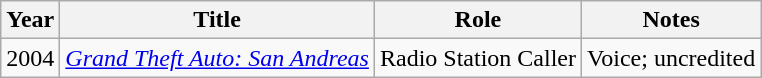<table class="wikitable">
<tr>
<th>Year</th>
<th>Title</th>
<th>Role</th>
<th>Notes</th>
</tr>
<tr>
<td>2004</td>
<td><em><a href='#'>Grand Theft Auto: San Andreas</a></em></td>
<td>Radio Station Caller</td>
<td>Voice; uncredited</td>
</tr>
</table>
